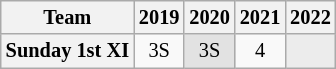<table class="wikitable" style="text-align:center; font-size:85%;">
<tr>
<th scope="col">Team</th>
<th scope="col">2019</th>
<th scope="col">2020</th>
<th scope="col">2021</th>
<th scope="col">2022</th>
</tr>
<tr>
<th scope="row">Sunday 1st XI</th>
<td>3S</td>
<td bgcolor="#e2e2e2">3S</td>
<td>4</td>
<td bgcolor="#ececec" colspan="1"></td>
</tr>
</table>
